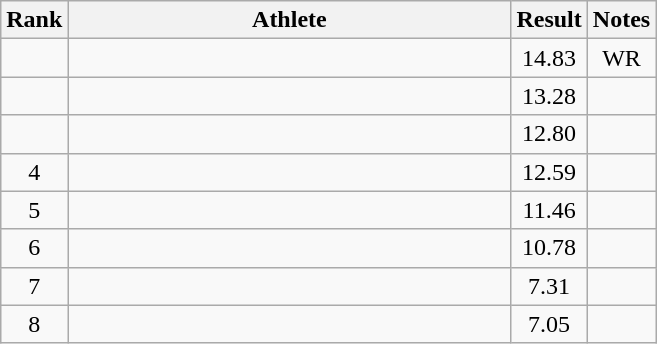<table class="wikitable" style="text-align:center">
<tr>
<th>Rank</th>
<th Style="width:18em">Athlete</th>
<th>Result</th>
<th>Notes</th>
</tr>
<tr>
<td></td>
<td style="text-align:left"></td>
<td>14.83</td>
<td>WR</td>
</tr>
<tr>
<td></td>
<td style="text-align:left"></td>
<td>13.28</td>
<td></td>
</tr>
<tr>
<td></td>
<td style="text-align:left"></td>
<td>12.80</td>
<td></td>
</tr>
<tr>
<td>4</td>
<td style="text-align:left"></td>
<td>12.59</td>
<td></td>
</tr>
<tr>
<td>5</td>
<td style="text-align:left"></td>
<td>11.46</td>
<td></td>
</tr>
<tr>
<td>6</td>
<td style="text-align:left"></td>
<td>10.78</td>
<td></td>
</tr>
<tr>
<td>7</td>
<td style="text-align:left"></td>
<td>7.31</td>
<td></td>
</tr>
<tr>
<td>8</td>
<td style="text-align:left"></td>
<td>7.05</td>
<td></td>
</tr>
</table>
